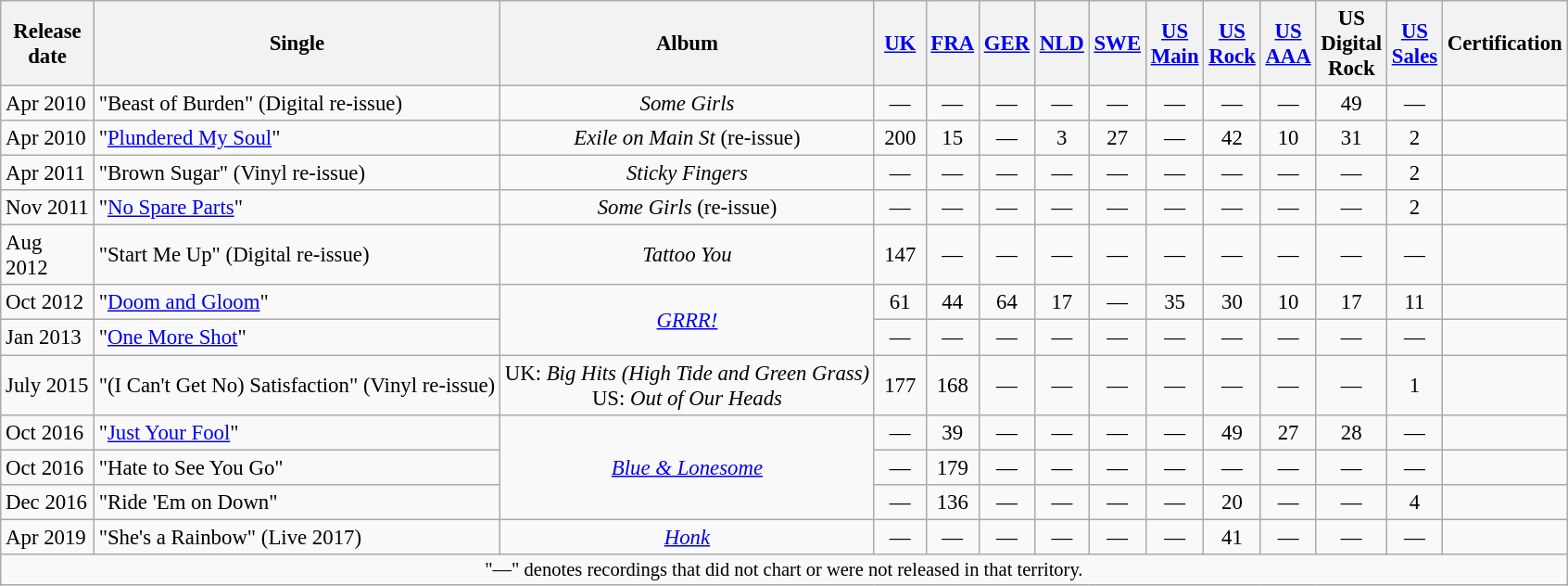<table class="wikitable plainrowheaders" style="text-align:center; font-size:95%" border="1">
<tr>
<th width="60">Release date</th>
<th>Single</th>
<th>Album</th>
<th width="30"><a href='#'>UK</a><br></th>
<th width="30"><a href='#'>FRA</a></th>
<th width="30"><a href='#'>GER</a><br></th>
<th width="30"><a href='#'>NLD</a><br></th>
<th><a href='#'>SWE</a><br></th>
<th width="30"><a href='#'>US<br>Main</a><br></th>
<th width="30"><a href='#'>US<br>Rock</a><br></th>
<th width="30"><a href='#'>US<br>AAA</a></th>
<th width="30">US<br>Digital Rock</th>
<th width="30"><a href='#'>US<br>Sales</a></th>
<th>Certification</th>
</tr>
<tr>
<td align="left">Apr 2010</td>
<td align="left">"Beast of Burden" (Digital re-issue)</td>
<td><em>Some Girls</em></td>
<td>—</td>
<td>—</td>
<td>—</td>
<td>—</td>
<td>—</td>
<td>—</td>
<td>—</td>
<td>—</td>
<td>49</td>
<td>—</td>
<td></td>
</tr>
<tr>
<td align="left">Apr 2010</td>
<td align="left">"<a href='#'>Plundered My Soul</a>"</td>
<td><em>Exile on Main St</em> (re-issue)</td>
<td>200</td>
<td>15</td>
<td>—</td>
<td>3</td>
<td>27</td>
<td>—</td>
<td>42</td>
<td>10</td>
<td>31</td>
<td>2</td>
<td></td>
</tr>
<tr>
<td align="left">Apr 2011</td>
<td align="left">"Brown Sugar" (Vinyl re-issue)</td>
<td><em>Sticky Fingers</em></td>
<td>—</td>
<td>—</td>
<td>—</td>
<td>—</td>
<td>—</td>
<td>—</td>
<td>—</td>
<td>—</td>
<td>—</td>
<td>2</td>
<td></td>
</tr>
<tr>
<td align="left">Nov 2011</td>
<td align="left">"<a href='#'>No Spare Parts</a>"</td>
<td><em>Some Girls</em> (re-issue)</td>
<td>—</td>
<td>—</td>
<td>—</td>
<td>—</td>
<td>—</td>
<td>—</td>
<td>—</td>
<td>—</td>
<td>—</td>
<td>2</td>
<td></td>
</tr>
<tr>
<td align="left">Aug 2012</td>
<td align="left">"Start Me Up" (Digital re-issue)</td>
<td><em>Tattoo You</em></td>
<td>147</td>
<td>—</td>
<td>—</td>
<td>—</td>
<td>—</td>
<td>—</td>
<td>—</td>
<td>—</td>
<td>—</td>
<td>—</td>
<td></td>
</tr>
<tr>
<td align="left">Oct 2012</td>
<td align="left">"<a href='#'>Doom and Gloom</a>"</td>
<td rowspan="2"><em><a href='#'>GRRR!</a></em></td>
<td>61</td>
<td>44</td>
<td>64</td>
<td>17</td>
<td>—</td>
<td>35</td>
<td>30</td>
<td>10</td>
<td>17</td>
<td>11</td>
<td></td>
</tr>
<tr>
<td align="left">Jan 2013</td>
<td align="left">"<a href='#'>One More Shot</a>"</td>
<td>—</td>
<td>—</td>
<td>—</td>
<td>—</td>
<td>—</td>
<td>—</td>
<td>—</td>
<td>—</td>
<td>—</td>
<td>—</td>
<td></td>
</tr>
<tr>
<td align="left">July 2015</td>
<td align="left">"(I Can't Get No) Satisfaction" (Vinyl re-issue)</td>
<td>UK: <em>Big Hits (High Tide and Green Grass)</em><br>US: <em>Out of Our Heads</em></td>
<td>177</td>
<td>168</td>
<td>—</td>
<td>—</td>
<td>—</td>
<td>—</td>
<td>—</td>
<td>—</td>
<td>—</td>
<td>1</td>
<td></td>
</tr>
<tr>
<td align="left">Oct 2016</td>
<td align="left">"<a href='#'>Just Your Fool</a>"</td>
<td rowspan="3"><em><a href='#'>Blue & Lonesome</a></em></td>
<td>—</td>
<td>39</td>
<td>—</td>
<td>—</td>
<td>—</td>
<td>—</td>
<td>49</td>
<td>27</td>
<td>28</td>
<td>—</td>
<td></td>
</tr>
<tr>
<td align="left">Oct 2016</td>
<td align="left">"Hate to See You Go"</td>
<td>—</td>
<td>179</td>
<td>—</td>
<td>—</td>
<td>—</td>
<td>—</td>
<td>—</td>
<td>—</td>
<td>—</td>
<td>—</td>
<td></td>
</tr>
<tr>
<td align="left">Dec 2016</td>
<td align="left">"Ride 'Em on Down"</td>
<td>—</td>
<td>136</td>
<td>—</td>
<td>—</td>
<td>—</td>
<td>—</td>
<td>20</td>
<td>—</td>
<td>—</td>
<td>4</td>
<td></td>
</tr>
<tr>
<td align="left">Apr 2019</td>
<td align="left">"She's a Rainbow" (Live 2017)</td>
<td><em><a href='#'>Honk</a></em></td>
<td>—</td>
<td>—</td>
<td>—</td>
<td>—</td>
<td>—</td>
<td>—</td>
<td>41</td>
<td>—</td>
<td>—</td>
<td>—</td>
<td></td>
</tr>
<tr>
<td colspan="17" style="font-size:90%;">"—" denotes recordings that did not chart or were not released in that territory.</td>
</tr>
</table>
